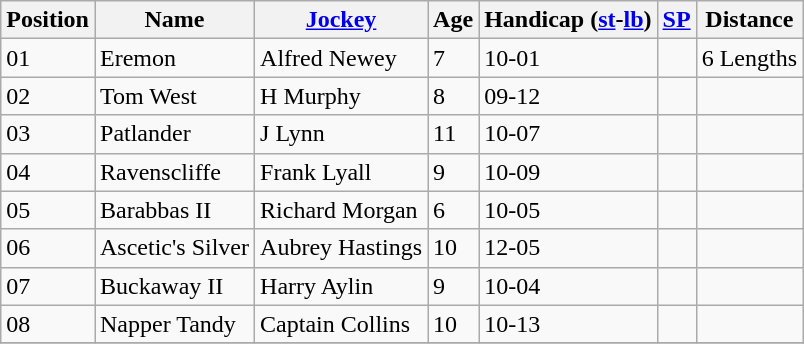<table class="wikitable sortable">
<tr>
<th data-sort-type="number">Position</th>
<th>Name</th>
<th><a href='#'>Jockey</a></th>
<th data-sort-type="number">Age</th>
<th>Handicap (<a href='#'>st</a>-<a href='#'>lb</a>)</th>
<th><a href='#'>SP</a></th>
<th>Distance</th>
</tr>
<tr>
<td>01</td>
<td>Eremon</td>
<td>Alfred Newey</td>
<td>7</td>
<td>10-01</td>
<td></td>
<td>6 Lengths</td>
</tr>
<tr>
<td>02</td>
<td>Tom West</td>
<td>H Murphy</td>
<td>8</td>
<td>09-12</td>
<td></td>
<td></td>
</tr>
<tr>
<td>03</td>
<td>Patlander</td>
<td>J Lynn</td>
<td>11</td>
<td>10-07</td>
<td></td>
<td></td>
</tr>
<tr>
<td>04</td>
<td>Ravenscliffe</td>
<td>Frank Lyall</td>
<td>9</td>
<td>10-09</td>
<td></td>
<td></td>
</tr>
<tr>
<td>05</td>
<td>Barabbas II</td>
<td>Richard Morgan</td>
<td>6</td>
<td>10-05</td>
<td></td>
<td></td>
</tr>
<tr>
<td>06</td>
<td>Ascetic's Silver</td>
<td>Aubrey Hastings</td>
<td>10</td>
<td>12-05</td>
<td></td>
<td></td>
</tr>
<tr>
<td>07</td>
<td>Buckaway II</td>
<td>Harry Aylin</td>
<td>9</td>
<td>10-04</td>
<td></td>
<td></td>
</tr>
<tr>
<td>08</td>
<td>Napper Tandy</td>
<td>Captain Collins</td>
<td>10</td>
<td>10-13</td>
<td></td>
<td></td>
</tr>
<tr>
</tr>
</table>
